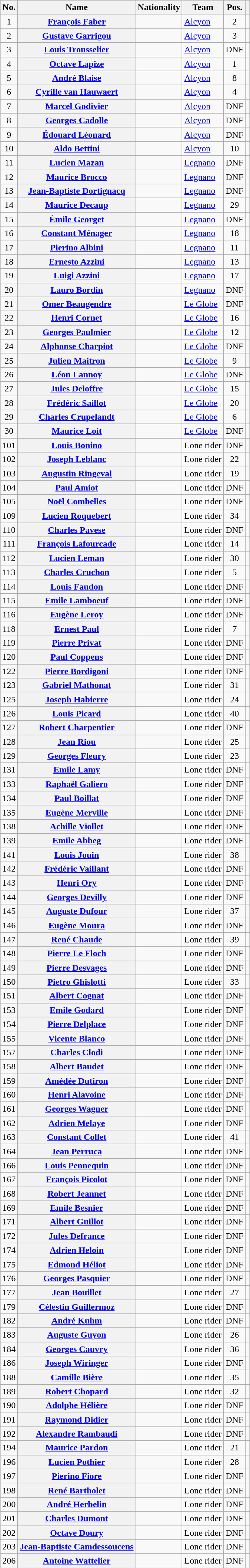<table class="wikitable plainrowheaders sortable">
<tr>
<th scope="col">No.</th>
<th scope="col">Name</th>
<th scope="col">Nationality</th>
<th scope="col">Team</th>
<th scope="col" data-sort-type="number">Pos.</th>
<th scope="col" class="unsortable"></th>
</tr>
<tr>
<td style="text-align:center;">1</td>
<th scope="row"><a href='#'>François Faber</a></th>
<td></td>
<td><a href='#'>Alcyon</a></td>
<td style="text-align:center;" data-sort-value="2">2</td>
<td style="text-align:center;"></td>
</tr>
<tr>
<td style="text-align:center;">2</td>
<th scope="row"><a href='#'>Gustave Garrigou</a></th>
<td></td>
<td><a href='#'>Alcyon</a></td>
<td style="text-align:center;" data-sort-value="3">3</td>
<td style="text-align:center;"></td>
</tr>
<tr>
<td style="text-align:center;">3</td>
<th scope="row"><a href='#'>Louis Trousselier</a></th>
<td></td>
<td><a href='#'>Alcyon</a></td>
<td style="text-align:center;" data-sort-value="42">DNF</td>
<td style="text-align:center;"></td>
</tr>
<tr>
<td style="text-align:center;">4</td>
<th scope="row"><a href='#'>Octave Lapize</a></th>
<td></td>
<td><a href='#'>Alcyon</a></td>
<td style="text-align:center;" data-sort-value="1">1</td>
<td style="text-align:center;"></td>
</tr>
<tr>
<td style="text-align:center;">5</td>
<th scope="row"><a href='#'>André Blaise</a></th>
<td></td>
<td><a href='#'>Alcyon</a></td>
<td style="text-align:center;" data-sort-value="8">8</td>
<td style="text-align:center;"></td>
</tr>
<tr>
<td style="text-align:center;">6</td>
<th scope="row"><a href='#'>Cyrille van Hauwaert</a></th>
<td></td>
<td><a href='#'>Alcyon</a></td>
<td style="text-align:center;" data-sort-value="4">4</td>
<td style="text-align:center;"></td>
</tr>
<tr>
<td style="text-align:center;">7</td>
<th scope="row"><a href='#'>Marcel Godivier</a></th>
<td></td>
<td><a href='#'>Alcyon</a></td>
<td style="text-align:center;" data-sort-value="42">DNF</td>
<td style="text-align:center;"></td>
</tr>
<tr>
<td style="text-align:center;">8</td>
<th scope="row"><a href='#'>Georges Cadolle</a></th>
<td></td>
<td><a href='#'>Alcyon</a></td>
<td style="text-align:center;" data-sort-value="42">DNF</td>
<td style="text-align:center;"></td>
</tr>
<tr>
<td style="text-align:center;">9</td>
<th scope="row"><a href='#'>Édouard Léonard</a></th>
<td></td>
<td><a href='#'>Alcyon</a></td>
<td style="text-align:center;" data-sort-value="42">DNF</td>
<td style="text-align:center;"></td>
</tr>
<tr>
<td style="text-align:center;">10</td>
<th scope="row"><a href='#'>Aldo Bettini</a></th>
<td></td>
<td><a href='#'>Alcyon</a></td>
<td style="text-align:center;" data-sort-value="10">10</td>
<td style="text-align:center;"></td>
</tr>
<tr>
<td style="text-align:center;">11</td>
<th scope="row"><a href='#'>Lucien Mazan</a></th>
<td></td>
<td><a href='#'>Legnano</a></td>
<td style="text-align:center;" data-sort-value="42">DNF</td>
<td style="text-align:center;"></td>
</tr>
<tr>
<td style="text-align:center;">12</td>
<th scope="row"><a href='#'>Maurice Brocco</a></th>
<td></td>
<td><a href='#'>Legnano</a></td>
<td style="text-align:center;" data-sort-value="42">DNF</td>
<td style="text-align:center;"></td>
</tr>
<tr>
<td style="text-align:center;">13</td>
<th scope="row"><a href='#'>Jean-Baptiste Dortignacq</a></th>
<td></td>
<td><a href='#'>Legnano</a></td>
<td style="text-align:center;" data-sort-value="42">DNF</td>
<td style="text-align:center;"></td>
</tr>
<tr>
<td style="text-align:center;">14</td>
<th scope="row"><a href='#'>Maurice Decaup</a></th>
<td></td>
<td><a href='#'>Legnano</a></td>
<td style="text-align:center;" data-sort-value="29">29</td>
<td style="text-align:center;"></td>
</tr>
<tr>
<td style="text-align:center;">15</td>
<th scope="row"><a href='#'>Émile Georget</a></th>
<td></td>
<td><a href='#'>Legnano</a></td>
<td style="text-align:center;" data-sort-value="42">DNF</td>
<td style="text-align:center;"></td>
</tr>
<tr>
<td style="text-align:center;">16</td>
<th scope="row"><a href='#'>Constant Ménager</a></th>
<td></td>
<td><a href='#'>Legnano</a></td>
<td style="text-align:center;" data-sort-value="18">18</td>
<td style="text-align:center;"></td>
</tr>
<tr>
<td style="text-align:center;">17</td>
<th scope="row"><a href='#'>Pierino Albini</a></th>
<td></td>
<td><a href='#'>Legnano</a></td>
<td style="text-align:center;" data-sort-value="11">11</td>
<td style="text-align:center;"></td>
</tr>
<tr>
<td style="text-align:center;">18</td>
<th scope="row"><a href='#'>Ernesto Azzini</a></th>
<td></td>
<td><a href='#'>Legnano</a></td>
<td style="text-align:center;" data-sort-value="13">13</td>
<td style="text-align:center;"></td>
</tr>
<tr>
<td style="text-align:center;">19</td>
<th scope="row"><a href='#'>Luigi Azzini</a></th>
<td></td>
<td><a href='#'>Legnano</a></td>
<td style="text-align:center;" data-sort-value="17">17</td>
<td style="text-align:center;"></td>
</tr>
<tr>
<td style="text-align:center;">20</td>
<th scope="row"><a href='#'>Lauro Bordin</a></th>
<td></td>
<td><a href='#'>Legnano</a></td>
<td style="text-align:center;" data-sort-value="42">DNF</td>
<td style="text-align:center;"></td>
</tr>
<tr>
<td style="text-align:center;">21</td>
<th scope="row"><a href='#'>Omer Beaugendre</a></th>
<td></td>
<td><a href='#'>Le Globe</a></td>
<td style="text-align:center;" data-sort-value="42">DNF</td>
<td style="text-align:center;"></td>
</tr>
<tr>
<td style="text-align:center;">22</td>
<th scope="row"><a href='#'>Henri Cornet</a></th>
<td></td>
<td><a href='#'>Le Globe</a></td>
<td style="text-align:center;" data-sort-value="16">16</td>
<td style="text-align:center;"></td>
</tr>
<tr>
<td style="text-align:center;">23</td>
<th scope="row"><a href='#'>Georges Paulmier</a></th>
<td></td>
<td><a href='#'>Le Globe</a></td>
<td style="text-align:center;" data-sort-value="12">12</td>
<td style="text-align:center;"></td>
</tr>
<tr>
<td style="text-align:center;">24</td>
<th scope="row"><a href='#'>Alphonse Charpiot</a></th>
<td></td>
<td><a href='#'>Le Globe</a></td>
<td style="text-align:center;" data-sort-value="42">DNF</td>
<td style="text-align:center;"></td>
</tr>
<tr>
<td style="text-align:center;">25</td>
<th scope="row"><a href='#'>Julien Maitron</a></th>
<td></td>
<td><a href='#'>Le Globe</a></td>
<td style="text-align:center;" data-sort-value="9">9</td>
<td style="text-align:center;"></td>
</tr>
<tr>
<td style="text-align:center;">26</td>
<th scope="row"><a href='#'>Léon Lannoy</a></th>
<td></td>
<td><a href='#'>Le Globe</a></td>
<td style="text-align:center;" data-sort-value="42">DNF</td>
<td style="text-align:center;"></td>
</tr>
<tr>
<td style="text-align:center;">27</td>
<th scope="row"><a href='#'>Jules Deloffre</a></th>
<td></td>
<td><a href='#'>Le Globe</a></td>
<td style="text-align:center;" data-sort-value="15">15</td>
<td style="text-align:center;"></td>
</tr>
<tr>
<td style="text-align:center;">28</td>
<th scope="row"><a href='#'>Frédéric Saillot</a></th>
<td></td>
<td><a href='#'>Le Globe</a></td>
<td style="text-align:center;" data-sort-value="20">20</td>
<td style="text-align:center;"></td>
</tr>
<tr>
<td style="text-align:center;">29</td>
<th scope="row"><a href='#'>Charles Crupelandt</a></th>
<td></td>
<td><a href='#'>Le Globe</a></td>
<td style="text-align:center;" data-sort-value="6">6</td>
<td style="text-align:center;"></td>
</tr>
<tr>
<td style="text-align:center;">30</td>
<th scope="row"><a href='#'>Maurice Loit</a></th>
<td></td>
<td><a href='#'>Le Globe</a></td>
<td style="text-align:center;" data-sort-value="42">DNF</td>
<td style="text-align:center;"></td>
</tr>
<tr>
<td style="text-align:center;">101</td>
<th scope="row"><a href='#'>Louis Bonino</a></th>
<td></td>
<td>Lone rider</td>
<td style="text-align:center;" data-sort-value="42">DNF</td>
<td style="text-align:center;"></td>
</tr>
<tr>
<td style="text-align:center;">102</td>
<th scope="row"><a href='#'>Joseph Leblanc</a></th>
<td></td>
<td>Lone rider</td>
<td style="text-align:center;" data-sort-value="22">22</td>
<td style="text-align:center;"></td>
</tr>
<tr>
<td style="text-align:center;">103</td>
<th scope="row"><a href='#'>Augustin Ringeval</a></th>
<td></td>
<td>Lone rider</td>
<td style="text-align:center;" data-sort-value="19">19</td>
<td style="text-align:center;"></td>
</tr>
<tr>
<td style="text-align:center;">104</td>
<th scope="row"><a href='#'>Paul Amiot</a></th>
<td></td>
<td>Lone rider</td>
<td style="text-align:center;" data-sort-value="42">DNF</td>
<td style="text-align:center;"></td>
</tr>
<tr>
<td style="text-align:center;">105</td>
<th scope="row"><a href='#'>Noël Combelles</a></th>
<td></td>
<td>Lone rider</td>
<td style="text-align:center;" data-sort-value="42">DNF</td>
<td style="text-align:center;"></td>
</tr>
<tr>
<td style="text-align:center;">109</td>
<th scope="row"><a href='#'>Lucien Roquebert</a></th>
<td></td>
<td>Lone rider</td>
<td style="text-align:center;" data-sort-value="34">34</td>
<td style="text-align:center;"></td>
</tr>
<tr>
<td style="text-align:center;">110</td>
<th scope="row"><a href='#'>Charles Pavese</a></th>
<td></td>
<td>Lone rider</td>
<td style="text-align:center;" data-sort-value="42">DNF</td>
<td style="text-align:center;"></td>
</tr>
<tr>
<td style="text-align:center;">111</td>
<th scope="row"><a href='#'>François Lafourcade</a></th>
<td></td>
<td>Lone rider</td>
<td style="text-align:center;" data-sort-value="14">14</td>
<td style="text-align:center;"></td>
</tr>
<tr>
<td style="text-align:center;">112</td>
<th scope="row"><a href='#'>Lucien Leman</a></th>
<td></td>
<td>Lone rider</td>
<td style="text-align:center;" data-sort-value="30">30</td>
<td style="text-align:center;"></td>
</tr>
<tr>
<td style="text-align:center;">113</td>
<th scope="row"><a href='#'>Charles Cruchon</a></th>
<td></td>
<td>Lone rider</td>
<td style="text-align:center;" data-sort-value="5">5</td>
<td style="text-align:center;"></td>
</tr>
<tr>
<td style="text-align:center;">114</td>
<th scope="row"><a href='#'>Louis Faudon</a></th>
<td></td>
<td>Lone rider</td>
<td style="text-align:center;" data-sort-value="42">DNF</td>
<td style="text-align:center;"></td>
</tr>
<tr>
<td style="text-align:center;">115</td>
<th scope="row"><a href='#'>Emile Lamboeuf</a></th>
<td></td>
<td>Lone rider</td>
<td style="text-align:center;" data-sort-value="42">DNF</td>
<td style="text-align:center;"></td>
</tr>
<tr>
<td style="text-align:center;">116</td>
<th scope="row"><a href='#'>Eugène Leroy</a></th>
<td></td>
<td>Lone rider</td>
<td style="text-align:center;" data-sort-value="42">DNF</td>
<td style="text-align:center;"></td>
</tr>
<tr>
<td style="text-align:center;">118</td>
<th scope="row"><a href='#'>Ernest Paul</a></th>
<td></td>
<td>Lone rider</td>
<td style="text-align:center;" data-sort-value="7">7</td>
<td style="text-align:center;"></td>
</tr>
<tr>
<td style="text-align:center;">119</td>
<th scope="row"><a href='#'>Pierre Privat</a></th>
<td></td>
<td>Lone rider</td>
<td style="text-align:center;" data-sort-value="42">DNF</td>
<td style="text-align:center;"></td>
</tr>
<tr>
<td style="text-align:center;">120</td>
<th scope="row"><a href='#'>Paul Coppens</a></th>
<td></td>
<td>Lone rider</td>
<td style="text-align:center;" data-sort-value="42">DNF</td>
<td style="text-align:center;"></td>
</tr>
<tr>
<td style="text-align:center;">122</td>
<th scope="row"><a href='#'>Pierre Bordigoni</a></th>
<td></td>
<td>Lone rider</td>
<td style="text-align:center;" data-sort-value="42">DNF</td>
<td style="text-align:center;"></td>
</tr>
<tr>
<td style="text-align:center;">123</td>
<th scope="row"><a href='#'>Gabriel Mathonat</a></th>
<td></td>
<td>Lone rider</td>
<td style="text-align:center;" data-sort-value="31">31</td>
<td style="text-align:center;"></td>
</tr>
<tr>
<td style="text-align:center;">125</td>
<th scope="row"><a href='#'>Joseph Habierre</a></th>
<td></td>
<td>Lone rider</td>
<td style="text-align:center;" data-sort-value="24">24</td>
<td style="text-align:center;"></td>
</tr>
<tr>
<td style="text-align:center;">126</td>
<th scope="row"><a href='#'>Louis Picard</a></th>
<td></td>
<td>Lone rider</td>
<td style="text-align:center;" data-sort-value="40">40</td>
<td style="text-align:center;"></td>
</tr>
<tr>
<td style="text-align:center;">127</td>
<th scope="row"><a href='#'>Robert Charpentier</a></th>
<td></td>
<td>Lone rider</td>
<td style="text-align:center;" data-sort-value="42">DNF</td>
<td style="text-align:center;"></td>
</tr>
<tr>
<td style="text-align:center;">128</td>
<th scope="row"><a href='#'>Jean Riou</a></th>
<td></td>
<td>Lone rider</td>
<td style="text-align:center;" data-sort-value="25">25</td>
<td style="text-align:center;"></td>
</tr>
<tr>
<td style="text-align:center;">129</td>
<th scope="row"><a href='#'>Georges Fleury</a></th>
<td></td>
<td>Lone rider</td>
<td style="text-align:center;" data-sort-value="23">23</td>
<td style="text-align:center;"></td>
</tr>
<tr>
<td style="text-align:center;">131</td>
<th scope="row"><a href='#'>Emile Lamy</a></th>
<td></td>
<td>Lone rider</td>
<td style="text-align:center;" data-sort-value="42">DNF</td>
<td style="text-align:center;"></td>
</tr>
<tr>
<td style="text-align:center;">133</td>
<th scope="row"><a href='#'>Raphaël Galiero</a></th>
<td></td>
<td>Lone rider</td>
<td style="text-align:center;" data-sort-value="42">DNF</td>
<td style="text-align:center;"></td>
</tr>
<tr>
<td style="text-align:center;">134</td>
<th scope="row"><a href='#'>Paul Boillat</a></th>
<td></td>
<td>Lone rider</td>
<td style="text-align:center;" data-sort-value="42">DNF</td>
<td style="text-align:center;"></td>
</tr>
<tr>
<td style="text-align:center;">135</td>
<th scope="row"><a href='#'>Eugène Merville</a></th>
<td></td>
<td>Lone rider</td>
<td style="text-align:center;" data-sort-value="42">DNF</td>
<td style="text-align:center;"></td>
</tr>
<tr>
<td style="text-align:center;">138</td>
<th scope="row"><a href='#'>Achille Viollet</a></th>
<td></td>
<td>Lone rider</td>
<td style="text-align:center;" data-sort-value="42">DNF</td>
<td style="text-align:center;"></td>
</tr>
<tr>
<td style="text-align:center;">139</td>
<th scope="row"><a href='#'>Emile Abbeg</a></th>
<td></td>
<td>Lone rider</td>
<td style="text-align:center;" data-sort-value="42">DNF</td>
<td style="text-align:center;"></td>
</tr>
<tr>
<td style="text-align:center;">141</td>
<th scope="row"><a href='#'>Louis Jouin</a></th>
<td></td>
<td>Lone rider</td>
<td style="text-align:center;" data-sort-value="38">38</td>
<td style="text-align:center;"></td>
</tr>
<tr>
<td style="text-align:center;">142</td>
<th scope="row"><a href='#'>Frédéric Vaillant</a></th>
<td></td>
<td>Lone rider</td>
<td style="text-align:center;" data-sort-value="42">DNF</td>
<td style="text-align:center;"></td>
</tr>
<tr>
<td style="text-align:center;">143</td>
<th scope="row"><a href='#'>Henri Ory</a></th>
<td></td>
<td>Lone rider</td>
<td style="text-align:center;" data-sort-value="42">DNF</td>
<td style="text-align:center;"></td>
</tr>
<tr>
<td style="text-align:center;">144</td>
<th scope="row"><a href='#'>Georges Devilly</a></th>
<td></td>
<td>Lone rider</td>
<td style="text-align:center;" data-sort-value="42">DNF</td>
<td style="text-align:center;"></td>
</tr>
<tr>
<td style="text-align:center;">145</td>
<th scope="row"><a href='#'>Auguste Dufour</a></th>
<td></td>
<td>Lone rider</td>
<td style="text-align:center;" data-sort-value="37">37</td>
<td style="text-align:center;"></td>
</tr>
<tr>
<td style="text-align:center;">146</td>
<th scope="row"><a href='#'>Eugène Moura</a></th>
<td></td>
<td>Lone rider</td>
<td style="text-align:center;" data-sort-value="42">DNF</td>
<td style="text-align:center;"></td>
</tr>
<tr>
<td style="text-align:center;">147</td>
<th scope="row"><a href='#'>René Chaude</a></th>
<td></td>
<td>Lone rider</td>
<td style="text-align:center;" data-sort-value="39">39</td>
<td style="text-align:center;"></td>
</tr>
<tr>
<td style="text-align:center;">148</td>
<th scope="row"><a href='#'>Pierre Le Floch</a></th>
<td></td>
<td>Lone rider</td>
<td style="text-align:center;" data-sort-value="42">DNF</td>
<td style="text-align:center;"></td>
</tr>
<tr>
<td style="text-align:center;">149</td>
<th scope="row"><a href='#'>Pierre Desvages</a></th>
<td></td>
<td>Lone rider</td>
<td style="text-align:center;" data-sort-value="42">DNF</td>
<td style="text-align:center;"></td>
</tr>
<tr>
<td style="text-align:center;">150</td>
<th scope="row"><a href='#'>Pietro Ghislotti</a></th>
<td></td>
<td>Lone rider</td>
<td style="text-align:center;" data-sort-value="33">33</td>
<td style="text-align:center;"></td>
</tr>
<tr>
<td style="text-align:center;">151</td>
<th scope="row"><a href='#'>Albert Cognat</a></th>
<td></td>
<td>Lone rider</td>
<td style="text-align:center;" data-sort-value="42">DNF</td>
<td style="text-align:center;"></td>
</tr>
<tr>
<td style="text-align:center;">153</td>
<th scope="row"><a href='#'>Emile Godard</a></th>
<td></td>
<td>Lone rider</td>
<td style="text-align:center;" data-sort-value="42">DNF</td>
<td style="text-align:center;"></td>
</tr>
<tr>
<td style="text-align:center;">154</td>
<th scope="row"><a href='#'>Pierre Delplace</a></th>
<td></td>
<td>Lone rider</td>
<td style="text-align:center;" data-sort-value="42">DNF</td>
<td style="text-align:center;"></td>
</tr>
<tr>
<td style="text-align:center;">155</td>
<th scope="row"><a href='#'>Vicente Blanco</a></th>
<td></td>
<td>Lone rider</td>
<td style="text-align:center;" data-sort-value="42">DNF</td>
<td style="text-align:center;"></td>
</tr>
<tr>
<td style="text-align:center;">157</td>
<th scope="row"><a href='#'>Charles Clodi</a></th>
<td></td>
<td>Lone rider</td>
<td style="text-align:center;" data-sort-value="42">DNF</td>
<td style="text-align:center;"></td>
</tr>
<tr>
<td style="text-align:center;">158</td>
<th scope="row"><a href='#'>Albert Baudet</a></th>
<td></td>
<td>Lone rider</td>
<td style="text-align:center;" data-sort-value="42">DNF</td>
<td style="text-align:center;"></td>
</tr>
<tr>
<td style="text-align:center;">159</td>
<th scope="row"><a href='#'>Amédée Dutiron</a></th>
<td></td>
<td>Lone rider</td>
<td style="text-align:center;" data-sort-value="42">DNF</td>
<td style="text-align:center;"></td>
</tr>
<tr>
<td style="text-align:center;">160</td>
<th scope="row"><a href='#'>Henri Alavoine</a></th>
<td></td>
<td>Lone rider</td>
<td style="text-align:center;" data-sort-value="42">DNF</td>
<td style="text-align:center;"></td>
</tr>
<tr>
<td style="text-align:center;">161</td>
<th scope="row"><a href='#'>Georges Wagner</a></th>
<td></td>
<td>Lone rider</td>
<td style="text-align:center;" data-sort-value="42">DNF</td>
<td style="text-align:center;"></td>
</tr>
<tr>
<td style="text-align:center;">162</td>
<th scope="row"><a href='#'>Adrien Melaye</a></th>
<td></td>
<td>Lone rider</td>
<td style="text-align:center;" data-sort-value="42">DNF</td>
<td style="text-align:center;"></td>
</tr>
<tr>
<td style="text-align:center;">163</td>
<th scope="row"><a href='#'>Constant Collet</a></th>
<td></td>
<td>Lone rider</td>
<td style="text-align:center;" data-sort-value="41">41</td>
<td style="text-align:center;"></td>
</tr>
<tr>
<td style="text-align:center;">164</td>
<th scope="row"><a href='#'>Jean Perruca</a></th>
<td></td>
<td>Lone rider</td>
<td style="text-align:center;" data-sort-value="42">DNF</td>
<td style="text-align:center;"></td>
</tr>
<tr>
<td style="text-align:center;">166</td>
<th scope="row"><a href='#'>Louis Pennequin</a></th>
<td></td>
<td>Lone rider</td>
<td style="text-align:center;" data-sort-value="42">DNF</td>
<td style="text-align:center;"></td>
</tr>
<tr>
<td style="text-align:center;">167</td>
<th scope="row"><a href='#'>François Picolot</a></th>
<td></td>
<td>Lone rider</td>
<td style="text-align:center;" data-sort-value="42">DNF</td>
<td style="text-align:center;"></td>
</tr>
<tr>
<td style="text-align:center;">168</td>
<th scope="row"><a href='#'>Robert Jeannet</a></th>
<td></td>
<td>Lone rider</td>
<td style="text-align:center;" data-sort-value="42">DNF</td>
<td style="text-align:center;"></td>
</tr>
<tr>
<td style="text-align:center;">169</td>
<th scope="row"><a href='#'>Emile Besnier</a></th>
<td></td>
<td>Lone rider</td>
<td style="text-align:center;" data-sort-value="42">DNF</td>
<td style="text-align:center;"></td>
</tr>
<tr>
<td style="text-align:center;">171</td>
<th scope="row"><a href='#'>Albert Guillot</a></th>
<td></td>
<td>Lone rider</td>
<td style="text-align:center;" data-sort-value="42">DNF</td>
<td style="text-align:center;"></td>
</tr>
<tr>
<td style="text-align:center;">172</td>
<th scope="row"><a href='#'>Jules Defrance</a></th>
<td></td>
<td>Lone rider</td>
<td style="text-align:center;" data-sort-value="42">DNF</td>
<td style="text-align:center;"></td>
</tr>
<tr>
<td style="text-align:center;">174</td>
<th scope="row"><a href='#'>Adrien Heloin</a></th>
<td></td>
<td>Lone rider</td>
<td style="text-align:center;" data-sort-value="42">DNF</td>
<td style="text-align:center;"></td>
</tr>
<tr>
<td style="text-align:center;">175</td>
<th scope="row"><a href='#'>Edmond Héliot</a></th>
<td></td>
<td>Lone rider</td>
<td style="text-align:center;" data-sort-value="42">DNF</td>
<td style="text-align:center;"></td>
</tr>
<tr>
<td style="text-align:center;">176</td>
<th scope="row"><a href='#'>Georges Pasquier</a></th>
<td></td>
<td>Lone rider</td>
<td style="text-align:center;" data-sort-value="42">DNF</td>
<td style="text-align:center;"></td>
</tr>
<tr>
<td style="text-align:center;">177</td>
<th scope="row"><a href='#'>Jean Bouillet</a></th>
<td></td>
<td>Lone rider</td>
<td style="text-align:center;" data-sort-value="27">27</td>
<td style="text-align:center;"></td>
</tr>
<tr>
<td style="text-align:center;">179</td>
<th scope="row"><a href='#'>Célestin Guillermoz</a></th>
<td></td>
<td>Lone rider</td>
<td style="text-align:center;" data-sort-value="42">DNF</td>
<td style="text-align:center;"></td>
</tr>
<tr>
<td style="text-align:center;">182</td>
<th scope="row"><a href='#'>André Kuhm</a></th>
<td></td>
<td>Lone rider</td>
<td style="text-align:center;" data-sort-value="42">DNF</td>
<td style="text-align:center;"></td>
</tr>
<tr>
<td style="text-align:center;">183</td>
<th scope="row"><a href='#'>Auguste Guyon</a></th>
<td></td>
<td>Lone rider</td>
<td style="text-align:center;" data-sort-value="26">26</td>
<td style="text-align:center;"></td>
</tr>
<tr>
<td style="text-align:center;">184</td>
<th scope="row"><a href='#'>Georges Cauvry</a></th>
<td></td>
<td>Lone rider</td>
<td style="text-align:center;" data-sort-value="36">36</td>
<td style="text-align:center;"></td>
</tr>
<tr>
<td style="text-align:center;">186</td>
<th scope="row"><a href='#'>Joseph Wiringer</a></th>
<td></td>
<td>Lone rider</td>
<td style="text-align:center;" data-sort-value="42">DNF</td>
<td style="text-align:center;"></td>
</tr>
<tr>
<td style="text-align:center;">188</td>
<th scope="row"><a href='#'>Camille Bière</a></th>
<td></td>
<td>Lone rider</td>
<td style="text-align:center;" data-sort-value="35">35</td>
<td style="text-align:center;"></td>
</tr>
<tr>
<td style="text-align:center;">189</td>
<th scope="row"><a href='#'>Robert Chopard</a></th>
<td></td>
<td>Lone rider</td>
<td style="text-align:center;" data-sort-value="32">32</td>
<td style="text-align:center;"></td>
</tr>
<tr>
<td style="text-align:center;">190</td>
<th scope="row"><a href='#'>Adolphe Hélière</a></th>
<td></td>
<td>Lone rider</td>
<td style="text-align:center;" data-sort-value="42">DNF</td>
<td style="text-align:center;"></td>
</tr>
<tr>
<td style="text-align:center;">191</td>
<th scope="row"><a href='#'>Raymond Didier</a></th>
<td></td>
<td>Lone rider</td>
<td style="text-align:center;" data-sort-value="42">DNF</td>
<td style="text-align:center;"></td>
</tr>
<tr>
<td style="text-align:center;">192</td>
<th scope="row"><a href='#'>Alexandre Rambaudi</a></th>
<td></td>
<td>Lone rider</td>
<td style="text-align:center;" data-sort-value="42">DNF</td>
<td style="text-align:center;"></td>
</tr>
<tr>
<td style="text-align:center;">194</td>
<th scope="row"><a href='#'>Maurice Pardon</a></th>
<td></td>
<td>Lone rider</td>
<td style="text-align:center;" data-sort-value="21">21</td>
<td style="text-align:center;"></td>
</tr>
<tr>
<td style="text-align:center;">196</td>
<th scope="row"><a href='#'>Lucien Pothier</a></th>
<td></td>
<td>Lone rider</td>
<td style="text-align:center;" data-sort-value="28">28</td>
<td style="text-align:center;"></td>
</tr>
<tr>
<td style="text-align:center;">197</td>
<th scope="row"><a href='#'>Pierino Fiore</a></th>
<td></td>
<td>Lone rider</td>
<td style="text-align:center;" data-sort-value="42">DNF</td>
<td style="text-align:center;"></td>
</tr>
<tr>
<td style="text-align:center;">198</td>
<th scope="row"><a href='#'>René Bartholet</a></th>
<td></td>
<td>Lone rider</td>
<td style="text-align:center;" data-sort-value="42">DNF</td>
<td style="text-align:center;"></td>
</tr>
<tr>
<td style="text-align:center;">200</td>
<th scope="row"><a href='#'>André Herbelin</a></th>
<td></td>
<td>Lone rider</td>
<td style="text-align:center;" data-sort-value="42">DNF</td>
<td style="text-align:center;"></td>
</tr>
<tr>
<td style="text-align:center;">201</td>
<th scope="row"><a href='#'>Charles Dumont</a></th>
<td></td>
<td>Lone rider</td>
<td style="text-align:center;" data-sort-value="42">DNF</td>
<td style="text-align:center;"></td>
</tr>
<tr>
<td style="text-align:center;">202</td>
<th scope="row"><a href='#'>Octave Doury</a></th>
<td></td>
<td>Lone rider</td>
<td style="text-align:center;" data-sort-value="42">DNF</td>
<td style="text-align:center;"></td>
</tr>
<tr>
<td style="text-align:center;">203</td>
<th scope="row"><a href='#'>Jean-Baptiste Camdessoucens</a></th>
<td></td>
<td>Lone rider</td>
<td style="text-align:center;" data-sort-value="42">DNF</td>
<td style="text-align:center;"></td>
</tr>
<tr>
<td style="text-align:center;">206</td>
<th scope="row"><a href='#'>Antoine Wattelier</a></th>
<td></td>
<td>Lone rider</td>
<td style="text-align:center;" data-sort-value="42">DNF</td>
<td style="text-align:center;"></td>
</tr>
</table>
